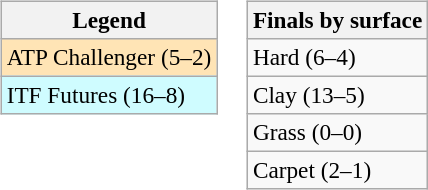<table>
<tr valign=top>
<td><br><table class=wikitable style=font-size:97%>
<tr>
<th>Legend</th>
</tr>
<tr bgcolor=moccasin>
<td>ATP Challenger (5–2)</td>
</tr>
<tr bgcolor=cffcff>
<td>ITF Futures (16–8)</td>
</tr>
</table>
</td>
<td><br><table class=wikitable style=font-size:97%>
<tr>
<th>Finals by surface</th>
</tr>
<tr>
<td>Hard (6–4)</td>
</tr>
<tr>
<td>Clay (13–5)</td>
</tr>
<tr>
<td>Grass (0–0)</td>
</tr>
<tr>
<td>Carpet (2–1)</td>
</tr>
</table>
</td>
</tr>
</table>
